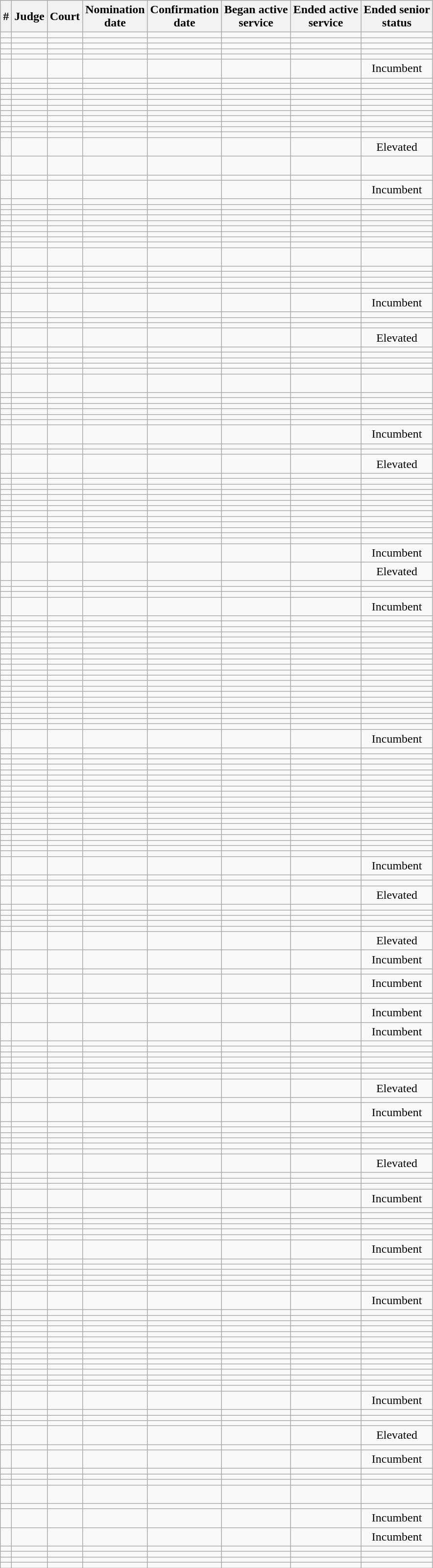<table class="sortable wikitable">
<tr bgcolor="#ececec">
<th>#</th>
<th>Judge</th>
<th>Court<br></th>
<th>Nomination<br>date</th>
<th>Confirmation<br>date</th>
<th>Began active<br>service</th>
<th>Ended active<br>service</th>
<th>Ended senior<br>status</th>
</tr>
<tr>
<td></td>
<td></td>
<td></td>
<td></td>
<td></td>
<td></td>
<td></td>
<td></td>
</tr>
<tr>
<td></td>
<td></td>
<td></td>
<td></td>
<td></td>
<td></td>
<td></td>
<td></td>
</tr>
<tr>
<td></td>
<td></td>
<td></td>
<td></td>
<td></td>
<td></td>
<td></td>
<td align="center"></td>
</tr>
<tr>
<td></td>
<td></td>
<td></td>
<td></td>
<td></td>
<td></td>
<td></td>
<td></td>
</tr>
<tr>
<td></td>
<td></td>
<td></td>
<td></td>
<td></td>
<td></td>
<td></td>
<td></td>
</tr>
<tr>
<td></td>
<td></td>
<td></td>
<td></td>
<td></td>
<td></td>
<td></td>
<td align="center">Incumbent</td>
</tr>
<tr>
<td></td>
<td></td>
<td></td>
<td></td>
<td></td>
<td></td>
<td></td>
<td></td>
</tr>
<tr>
<td></td>
<td></td>
<td></td>
<td></td>
<td></td>
<td></td>
<td></td>
<td align="center"></td>
</tr>
<tr>
<td></td>
<td></td>
<td></td>
<td></td>
<td></td>
<td></td>
<td></td>
<td></td>
</tr>
<tr>
<td></td>
<td></td>
<td></td>
<td></td>
<td></td>
<td></td>
<td></td>
<td></td>
</tr>
<tr>
<td></td>
<td></td>
<td></td>
<td></td>
<td></td>
<td></td>
<td></td>
<td align="center"></td>
</tr>
<tr>
<td></td>
<td></td>
<td></td>
<td></td>
<td></td>
<td></td>
<td></td>
<td></td>
</tr>
<tr>
<td></td>
<td></td>
<td></td>
<td></td>
<td></td>
<td></td>
<td></td>
<td></td>
</tr>
<tr>
<td></td>
<td></td>
<td></td>
<td></td>
<td></td>
<td></td>
<td></td>
<td></td>
</tr>
<tr>
<td></td>
<td></td>
<td></td>
<td></td>
<td></td>
<td></td>
<td></td>
<td></td>
</tr>
<tr>
<td></td>
<td></td>
<td></td>
<td></td>
<td></td>
<td></td>
<td></td>
<td></td>
</tr>
<tr>
<td></td>
<td></td>
<td></td>
<td></td>
<td></td>
<td></td>
<td></td>
<td></td>
</tr>
<tr>
<td></td>
<td></td>
<td></td>
<td></td>
<td></td>
<td></td>
<td></td>
<td align="center">Elevated</td>
</tr>
<tr>
<td></td>
<td></td>
<td></td>
<td></td>
<td></td>
<td></td>
<td></td>
<td><br></td>
</tr>
<tr>
<td></td>
<td></td>
<td></td>
<td></td>
<td></td>
<td></td>
<td></td>
<td align="center"></td>
</tr>
<tr>
<td></td>
<td></td>
<td></td>
<td></td>
<td></td>
<td></td>
<td></td>
<td align="center">Incumbent</td>
</tr>
<tr>
<td></td>
<td></td>
<td></td>
<td></td>
<td></td>
<td></td>
<td></td>
<td></td>
</tr>
<tr>
<td></td>
<td></td>
<td></td>
<td></td>
<td></td>
<td></td>
<td></td>
<td></td>
</tr>
<tr>
<td></td>
<td></td>
<td></td>
<td></td>
<td></td>
<td></td>
<td></td>
<td></td>
</tr>
<tr>
<td></td>
<td></td>
<td></td>
<td></td>
<td></td>
<td></td>
<td></td>
<td></td>
</tr>
<tr>
<td></td>
<td></td>
<td></td>
<td></td>
<td></td>
<td></td>
<td></td>
<td></td>
</tr>
<tr>
<td></td>
<td></td>
<td></td>
<td></td>
<td></td>
<td></td>
<td></td>
<td></td>
</tr>
<tr>
<td></td>
<td></td>
<td></td>
<td></td>
<td></td>
<td></td>
<td></td>
<td align="center"></td>
</tr>
<tr>
<td></td>
<td></td>
<td></td>
<td></td>
<td></td>
<td></td>
<td></td>
<td></td>
</tr>
<tr>
<td></td>
<td></td>
<td></td>
<td></td>
<td></td>
<td></td>
<td></td>
<td></td>
</tr>
<tr>
<td></td>
<td></td>
<td></td>
<td></td>
<td></td>
<td></td>
<td><br></td>
<td><br></td>
</tr>
<tr>
<td></td>
<td></td>
<td></td>
<td></td>
<td></td>
<td></td>
<td></td>
<td></td>
</tr>
<tr>
<td></td>
<td></td>
<td></td>
<td></td>
<td></td>
<td></td>
<td></td>
<td></td>
</tr>
<tr>
<td></td>
<td></td>
<td></td>
<td></td>
<td></td>
<td></td>
<td></td>
<td></td>
</tr>
<tr>
<td></td>
<td></td>
<td></td>
<td></td>
<td></td>
<td></td>
<td></td>
<td></td>
</tr>
<tr>
<td></td>
<td></td>
<td></td>
<td></td>
<td></td>
<td></td>
<td></td>
<td></td>
</tr>
<tr>
<td></td>
<td></td>
<td></td>
<td></td>
<td></td>
<td></td>
<td></td>
<td align="center">Incumbent</td>
</tr>
<tr>
<td></td>
<td></td>
<td></td>
<td></td>
<td></td>
<td></td>
<td></td>
<td align="center"></td>
</tr>
<tr>
<td></td>
<td></td>
<td></td>
<td></td>
<td></td>
<td></td>
<td></td>
<td></td>
</tr>
<tr>
<td></td>
<td></td>
<td></td>
<td></td>
<td></td>
<td></td>
<td></td>
<td></td>
</tr>
<tr>
<td></td>
<td></td>
<td></td>
<td></td>
<td></td>
<td></td>
<td></td>
<td align="center">Elevated</td>
</tr>
<tr>
<td></td>
<td></td>
<td></td>
<td></td>
<td></td>
<td></td>
<td></td>
<td></td>
</tr>
<tr>
<td></td>
<td></td>
<td></td>
<td></td>
<td></td>
<td></td>
<td></td>
<td></td>
</tr>
<tr>
<td></td>
<td></td>
<td></td>
<td></td>
<td></td>
<td></td>
<td></td>
<td align="center"></td>
</tr>
<tr>
<td></td>
<td></td>
<td></td>
<td></td>
<td></td>
<td></td>
<td></td>
<td></td>
</tr>
<tr>
<td></td>
<td></td>
<td></td>
<td></td>
<td></td>
<td></td>
<td></td>
<td></td>
</tr>
<tr>
<td></td>
<td></td>
<td></td>
<td></td>
<td></td>
<td></td>
<td><br></td>
<td><br></td>
</tr>
<tr>
<td></td>
<td></td>
<td></td>
<td></td>
<td></td>
<td></td>
<td></td>
<td></td>
</tr>
<tr>
<td></td>
<td></td>
<td></td>
<td></td>
<td></td>
<td></td>
<td></td>
<td></td>
</tr>
<tr>
<td></td>
<td></td>
<td></td>
<td></td>
<td></td>
<td></td>
<td></td>
<td align="center"></td>
</tr>
<tr>
<td></td>
<td></td>
<td></td>
<td></td>
<td></td>
<td></td>
<td></td>
<td></td>
</tr>
<tr>
<td></td>
<td></td>
<td></td>
<td></td>
<td></td>
<td></td>
<td></td>
<td></td>
</tr>
<tr>
<td></td>
<td></td>
<td></td>
<td></td>
<td></td>
<td></td>
<td></td>
<td align="center"></td>
</tr>
<tr>
<td></td>
<td></td>
<td></td>
<td></td>
<td></td>
<td></td>
<td></td>
<td align="center">Incumbent</td>
</tr>
<tr>
<td></td>
<td></td>
<td></td>
<td></td>
<td></td>
<td></td>
<td></td>
<td></td>
</tr>
<tr>
<td></td>
<td></td>
<td></td>
<td></td>
<td></td>
<td></td>
<td></td>
<td></td>
</tr>
<tr>
<td></td>
<td></td>
<td></td>
<td></td>
<td></td>
<td></td>
<td></td>
<td align="center">Elevated</td>
</tr>
<tr>
<td></td>
<td></td>
<td></td>
<td></td>
<td></td>
<td></td>
<td></td>
<td></td>
</tr>
<tr>
<td></td>
<td></td>
<td></td>
<td></td>
<td></td>
<td></td>
<td></td>
<td></td>
</tr>
<tr>
<td></td>
<td></td>
<td></td>
<td></td>
<td></td>
<td></td>
<td></td>
<td></td>
</tr>
<tr>
<td></td>
<td></td>
<td></td>
<td></td>
<td></td>
<td></td>
<td></td>
<td></td>
</tr>
<tr>
<td></td>
<td></td>
<td></td>
<td></td>
<td></td>
<td></td>
<td></td>
<td align="center"></td>
</tr>
<tr>
<td></td>
<td></td>
<td></td>
<td></td>
<td></td>
<td></td>
<td></td>
<td align="center"></td>
</tr>
<tr>
<td></td>
<td></td>
<td></td>
<td></td>
<td></td>
<td></td>
<td></td>
<td></td>
</tr>
<tr>
<td></td>
<td></td>
<td></td>
<td></td>
<td></td>
<td></td>
<td></td>
<td></td>
</tr>
<tr>
<td></td>
<td></td>
<td></td>
<td></td>
<td></td>
<td></td>
<td></td>
<td align="center"></td>
</tr>
<tr>
<td></td>
<td></td>
<td></td>
<td></td>
<td></td>
<td></td>
<td></td>
<td align="center"></td>
</tr>
<tr>
<td></td>
<td></td>
<td></td>
<td></td>
<td></td>
<td></td>
<td></td>
<td></td>
</tr>
<tr>
<td></td>
<td></td>
<td></td>
<td></td>
<td></td>
<td></td>
<td></td>
<td></td>
</tr>
<tr>
<td></td>
<td></td>
<td></td>
<td></td>
<td></td>
<td></td>
<td></td>
<td align="center"></td>
</tr>
<tr>
<td></td>
<td></td>
<td></td>
<td></td>
<td></td>
<td></td>
<td></td>
<td align="center">Incumbent</td>
</tr>
<tr>
<td></td>
<td></td>
<td></td>
<td></td>
<td></td>
<td></td>
<td></td>
<td align="center">Elevated</td>
</tr>
<tr>
<td></td>
<td></td>
<td></td>
<td></td>
<td></td>
<td></td>
<td></td>
<td></td>
</tr>
<tr>
<td></td>
<td></td>
<td></td>
<td></td>
<td></td>
<td></td>
<td></td>
<td></td>
</tr>
<tr>
<td></td>
<td></td>
<td></td>
<td></td>
<td></td>
<td></td>
<td></td>
<td></td>
</tr>
<tr>
<td></td>
<td></td>
<td></td>
<td></td>
<td></td>
<td></td>
<td></td>
<td align="center">Incumbent</td>
</tr>
<tr>
<td></td>
<td></td>
<td></td>
<td></td>
<td></td>
<td></td>
<td></td>
<td></td>
</tr>
<tr>
<td></td>
<td></td>
<td></td>
<td></td>
<td></td>
<td></td>
<td></td>
<td></td>
</tr>
<tr>
<td></td>
<td></td>
<td></td>
<td></td>
<td></td>
<td></td>
<td></td>
<td></td>
</tr>
<tr>
<td></td>
<td></td>
<td></td>
<td></td>
<td></td>
<td></td>
<td></td>
<td></td>
</tr>
<tr>
<td></td>
<td></td>
<td></td>
<td></td>
<td></td>
<td></td>
<td></td>
<td></td>
</tr>
<tr>
<td></td>
<td></td>
<td></td>
<td></td>
<td></td>
<td></td>
<td></td>
<td></td>
</tr>
<tr>
<td></td>
<td></td>
<td></td>
<td></td>
<td></td>
<td></td>
<td></td>
<td></td>
</tr>
<tr>
<td></td>
<td></td>
<td></td>
<td></td>
<td></td>
<td></td>
<td></td>
<td></td>
</tr>
<tr>
<td></td>
<td></td>
<td></td>
<td></td>
<td></td>
<td></td>
<td></td>
<td align="center"></td>
</tr>
<tr>
<td></td>
<td></td>
<td></td>
<td></td>
<td></td>
<td></td>
<td></td>
<td></td>
</tr>
<tr>
<td></td>
<td></td>
<td></td>
<td></td>
<td></td>
<td></td>
<td></td>
<td></td>
</tr>
<tr>
<td></td>
<td></td>
<td></td>
<td></td>
<td></td>
<td></td>
<td></td>
<td></td>
</tr>
<tr>
<td></td>
<td></td>
<td></td>
<td></td>
<td></td>
<td></td>
<td></td>
<td></td>
</tr>
<tr>
<td></td>
<td></td>
<td></td>
<td></td>
<td></td>
<td></td>
<td></td>
<td></td>
</tr>
<tr>
<td></td>
<td></td>
<td></td>
<td></td>
<td></td>
<td></td>
<td></td>
<td></td>
</tr>
<tr>
<td></td>
<td></td>
<td></td>
<td></td>
<td></td>
<td></td>
<td></td>
<td></td>
</tr>
<tr>
<td></td>
<td></td>
<td></td>
<td></td>
<td></td>
<td></td>
<td></td>
<td></td>
</tr>
<tr>
<td></td>
<td></td>
<td></td>
<td></td>
<td></td>
<td></td>
<td></td>
<td></td>
</tr>
<tr>
<td></td>
<td></td>
<td></td>
<td></td>
<td></td>
<td></td>
<td></td>
<td></td>
</tr>
<tr>
<td></td>
<td></td>
<td></td>
<td></td>
<td></td>
<td></td>
<td></td>
<td></td>
</tr>
<tr>
<td></td>
<td></td>
<td></td>
<td></td>
<td></td>
<td></td>
<td></td>
<td></td>
</tr>
<tr>
<td></td>
<td></td>
<td></td>
<td></td>
<td></td>
<td></td>
<td></td>
<td align="center">Incumbent</td>
</tr>
<tr>
<td></td>
<td></td>
<td></td>
<td></td>
<td></td>
<td></td>
<td></td>
<td></td>
</tr>
<tr>
<td></td>
<td></td>
<td></td>
<td></td>
<td></td>
<td></td>
<td></td>
<td></td>
</tr>
<tr>
<td></td>
<td></td>
<td></td>
<td></td>
<td></td>
<td></td>
<td></td>
<td align="center"></td>
</tr>
<tr>
<td></td>
<td></td>
<td></td>
<td></td>
<td></td>
<td></td>
<td></td>
<td></td>
</tr>
<tr>
<td></td>
<td></td>
<td></td>
<td></td>
<td></td>
<td></td>
<td></td>
<td></td>
</tr>
<tr>
<td></td>
<td></td>
<td></td>
<td></td>
<td></td>
<td></td>
<td></td>
<td align="center"></td>
</tr>
<tr>
<td></td>
<td></td>
<td></td>
<td></td>
<td></td>
<td></td>
<td></td>
<td></td>
</tr>
<tr>
<td></td>
<td></td>
<td></td>
<td></td>
<td></td>
<td></td>
<td></td>
<td align="center"></td>
</tr>
<tr>
<td></td>
<td></td>
<td></td>
<td></td>
<td></td>
<td></td>
<td></td>
<td></td>
</tr>
<tr>
<td></td>
<td></td>
<td></td>
<td></td>
<td></td>
<td></td>
<td></td>
<td align="center"></td>
</tr>
<tr>
<td></td>
<td></td>
<td></td>
<td></td>
<td></td>
<td></td>
<td></td>
<td></td>
</tr>
<tr>
<td></td>
<td></td>
<td></td>
<td></td>
<td></td>
<td></td>
<td></td>
<td align="center"></td>
</tr>
<tr>
<td></td>
<td></td>
<td></td>
<td></td>
<td></td>
<td></td>
<td></td>
<td></td>
</tr>
<tr>
<td></td>
<td></td>
<td></td>
<td></td>
<td></td>
<td></td>
<td></td>
<td align="center"></td>
</tr>
<tr>
<td></td>
<td></td>
<td></td>
<td></td>
<td></td>
<td></td>
<td></td>
<td></td>
</tr>
<tr>
<td></td>
<td></td>
<td></td>
<td></td>
<td></td>
<td></td>
<td></td>
<td align="center"></td>
</tr>
<tr>
<td></td>
<td></td>
<td></td>
<td></td>
<td></td>
<td></td>
<td></td>
<td></td>
</tr>
<tr>
<td></td>
<td></td>
<td></td>
<td></td>
<td></td>
<td></td>
<td></td>
<td></td>
</tr>
<tr>
<td></td>
<td></td>
<td></td>
<td></td>
<td></td>
<td></td>
<td></td>
<td></td>
</tr>
<tr>
<td></td>
<td></td>
<td></td>
<td></td>
<td></td>
<td></td>
<td></td>
<td></td>
</tr>
<tr>
<td></td>
<td></td>
<td></td>
<td></td>
<td></td>
<td></td>
<td></td>
<td align="center">Incumbent</td>
</tr>
<tr>
<td></td>
<td></td>
<td></td>
<td></td>
<td></td>
<td></td>
<td></td>
<td></td>
</tr>
<tr>
<td></td>
<td></td>
<td></td>
<td></td>
<td></td>
<td></td>
<td></td>
<td></td>
</tr>
<tr>
<td></td>
<td></td>
<td></td>
<td></td>
<td></td>
<td></td>
<td></td>
<td align="center">Elevated</td>
</tr>
<tr>
<td></td>
<td></td>
<td></td>
<td></td>
<td></td>
<td></td>
<td></td>
<td></td>
</tr>
<tr>
<td></td>
<td></td>
<td></td>
<td></td>
<td></td>
<td></td>
<td></td>
<td align="center"></td>
</tr>
<tr>
<td></td>
<td></td>
<td></td>
<td></td>
<td></td>
<td></td>
<td></td>
<td></td>
</tr>
<tr>
<td></td>
<td></td>
<td></td>
<td></td>
<td></td>
<td></td>
<td></td>
<td></td>
</tr>
<tr>
<td></td>
<td></td>
<td></td>
<td></td>
<td></td>
<td></td>
<td></td>
<td></td>
</tr>
<tr>
<td></td>
<td></td>
<td></td>
<td></td>
<td></td>
<td></td>
<td></td>
<td align="center">Elevated</td>
</tr>
<tr>
<td></td>
<td></td>
<td></td>
<td></td>
<td></td>
<td></td>
<td></td>
<td align="center">Incumbent</td>
</tr>
<tr>
<td></td>
<td></td>
<td></td>
<td></td>
<td></td>
<td></td>
<td></td>
<td></td>
</tr>
<tr>
<td></td>
<td></td>
<td></td>
<td></td>
<td></td>
<td></td>
<td></td>
<td align="center">Incumbent</td>
</tr>
<tr>
<td></td>
<td></td>
<td></td>
<td></td>
<td></td>
<td></td>
<td></td>
<td></td>
</tr>
<tr>
<td></td>
<td></td>
<td></td>
<td></td>
<td></td>
<td></td>
<td></td>
<td></td>
</tr>
<tr>
<td></td>
<td></td>
<td></td>
<td></td>
<td></td>
<td></td>
<td></td>
<td align="center">Incumbent</td>
</tr>
<tr>
<td></td>
<td></td>
<td></td>
<td></td>
<td></td>
<td></td>
<td></td>
<td align="center">Incumbent</td>
</tr>
<tr>
<td></td>
<td></td>
<td></td>
<td></td>
<td></td>
<td></td>
<td></td>
<td></td>
</tr>
<tr>
<td></td>
<td></td>
<td></td>
<td></td>
<td></td>
<td></td>
<td></td>
<td></td>
</tr>
<tr>
<td></td>
<td></td>
<td></td>
<td></td>
<td></td>
<td></td>
<td></td>
<td></td>
</tr>
<tr>
<td></td>
<td></td>
<td></td>
<td></td>
<td></td>
<td></td>
<td></td>
<td></td>
</tr>
<tr>
<td></td>
<td></td>
<td></td>
<td></td>
<td></td>
<td></td>
<td></td>
<td></td>
</tr>
<tr>
<td></td>
<td></td>
<td></td>
<td></td>
<td></td>
<td></td>
<td></td>
<td></td>
</tr>
<tr>
<td></td>
<td></td>
<td></td>
<td></td>
<td></td>
<td></td>
<td></td>
<td></td>
</tr>
<tr>
<td></td>
<td></td>
<td></td>
<td></td>
<td></td>
<td></td>
<td></td>
<td align="center">Elevated</td>
</tr>
<tr>
<td></td>
<td></td>
<td></td>
<td></td>
<td></td>
<td></td>
<td></td>
<td></td>
</tr>
<tr>
<td></td>
<td></td>
<td></td>
<td></td>
<td></td>
<td></td>
<td></td>
<td align="center">Incumbent</td>
</tr>
<tr>
<td></td>
<td></td>
<td></td>
<td></td>
<td></td>
<td></td>
<td></td>
<td></td>
</tr>
<tr>
<td></td>
<td></td>
<td></td>
<td></td>
<td></td>
<td></td>
<td></td>
<td></td>
</tr>
<tr>
<td></td>
<td></td>
<td></td>
<td></td>
<td></td>
<td></td>
<td></td>
<td></td>
</tr>
<tr>
<td></td>
<td></td>
<td></td>
<td></td>
<td></td>
<td></td>
<td></td>
<td></td>
</tr>
<tr>
<td></td>
<td></td>
<td></td>
<td></td>
<td></td>
<td></td>
<td></td>
<td></td>
</tr>
<tr>
<td></td>
<td></td>
<td></td>
<td></td>
<td></td>
<td></td>
<td></td>
<td></td>
</tr>
<tr>
<td></td>
<td></td>
<td></td>
<td></td>
<td></td>
<td></td>
<td></td>
<td align="center">Elevated</td>
</tr>
<tr>
<td></td>
<td></td>
<td></td>
<td></td>
<td></td>
<td></td>
<td></td>
<td></td>
</tr>
<tr>
<td></td>
<td></td>
<td></td>
<td></td>
<td></td>
<td></td>
<td></td>
<td></td>
</tr>
<tr>
<td></td>
<td></td>
<td></td>
<td></td>
<td></td>
<td></td>
<td></td>
<td></td>
</tr>
<tr>
<td></td>
<td></td>
<td></td>
<td></td>
<td></td>
<td></td>
<td></td>
<td align="center">Incumbent</td>
</tr>
<tr>
<td></td>
<td></td>
<td></td>
<td></td>
<td></td>
<td></td>
<td></td>
<td></td>
</tr>
<tr>
<td></td>
<td></td>
<td></td>
<td></td>
<td></td>
<td></td>
<td></td>
<td></td>
</tr>
<tr>
<td></td>
<td></td>
<td></td>
<td></td>
<td></td>
<td></td>
<td></td>
<td></td>
</tr>
<tr>
<td></td>
<td></td>
<td></td>
<td></td>
<td></td>
<td></td>
<td></td>
<td></td>
</tr>
<tr>
<td></td>
<td></td>
<td></td>
<td></td>
<td></td>
<td></td>
<td></td>
<td></td>
</tr>
<tr>
<td></td>
<td></td>
<td></td>
<td></td>
<td></td>
<td></td>
<td></td>
<td></td>
</tr>
<tr>
<td></td>
<td></td>
<td></td>
<td></td>
<td></td>
<td></td>
<td></td>
<td align="center">Incumbent</td>
</tr>
<tr>
<td></td>
<td></td>
<td></td>
<td></td>
<td></td>
<td></td>
<td></td>
<td></td>
</tr>
<tr>
<td></td>
<td></td>
<td></td>
<td></td>
<td></td>
<td></td>
<td></td>
<td></td>
</tr>
<tr>
<td></td>
<td></td>
<td></td>
<td></td>
<td></td>
<td></td>
<td></td>
<td></td>
</tr>
<tr>
<td></td>
<td></td>
<td></td>
<td></td>
<td></td>
<td></td>
<td></td>
<td></td>
</tr>
<tr>
<td></td>
<td></td>
<td></td>
<td></td>
<td></td>
<td></td>
<td></td>
<td></td>
</tr>
<tr>
<td></td>
<td></td>
<td></td>
<td></td>
<td></td>
<td></td>
<td></td>
<td align="center"></td>
</tr>
<tr>
<td></td>
<td></td>
<td></td>
<td></td>
<td></td>
<td></td>
<td></td>
<td align="center">Incumbent</td>
</tr>
<tr>
<td></td>
<td></td>
<td></td>
<td></td>
<td></td>
<td></td>
<td></td>
<td></td>
</tr>
<tr>
<td></td>
<td></td>
<td></td>
<td></td>
<td></td>
<td></td>
<td></td>
<td></td>
</tr>
<tr>
<td></td>
<td></td>
<td></td>
<td></td>
<td></td>
<td></td>
<td></td>
<td></td>
</tr>
<tr>
<td></td>
<td></td>
<td></td>
<td></td>
<td></td>
<td></td>
<td></td>
<td></td>
</tr>
<tr>
<td></td>
<td></td>
<td></td>
<td></td>
<td></td>
<td></td>
<td></td>
<td></td>
</tr>
<tr>
<td></td>
<td></td>
<td></td>
<td></td>
<td></td>
<td></td>
<td></td>
<td></td>
</tr>
<tr>
<td></td>
<td></td>
<td></td>
<td></td>
<td></td>
<td></td>
<td></td>
<td></td>
</tr>
<tr>
<td></td>
<td></td>
<td></td>
<td></td>
<td></td>
<td></td>
<td></td>
<td></td>
</tr>
<tr>
<td></td>
<td></td>
<td></td>
<td></td>
<td></td>
<td></td>
<td></td>
<td></td>
</tr>
<tr>
<td></td>
<td></td>
<td></td>
<td></td>
<td></td>
<td></td>
<td></td>
<td align="center"></td>
</tr>
<tr>
<td></td>
<td></td>
<td></td>
<td></td>
<td></td>
<td></td>
<td></td>
<td></td>
</tr>
<tr>
<td></td>
<td></td>
<td></td>
<td></td>
<td></td>
<td></td>
<td></td>
<td></td>
</tr>
<tr>
<td></td>
<td></td>
<td></td>
<td></td>
<td></td>
<td></td>
<td></td>
<td></td>
</tr>
<tr>
<td></td>
<td></td>
<td></td>
<td></td>
<td></td>
<td></td>
<td></td>
<td align="center"></td>
</tr>
<tr>
<td></td>
<td></td>
<td></td>
<td></td>
<td></td>
<td></td>
<td></td>
<td align="center"></td>
</tr>
<tr>
<td></td>
<td></td>
<td></td>
<td></td>
<td></td>
<td></td>
<td></td>
<td align="center">Incumbent</td>
</tr>
<tr>
<td></td>
<td></td>
<td></td>
<td></td>
<td></td>
<td></td>
<td></td>
<td align="center"></td>
</tr>
<tr>
<td></td>
<td></td>
<td></td>
<td></td>
<td></td>
<td></td>
<td></td>
<td></td>
</tr>
<tr>
<td></td>
<td></td>
<td></td>
<td></td>
<td></td>
<td></td>
<td></td>
<td></td>
</tr>
<tr>
<td></td>
<td></td>
<td></td>
<td></td>
<td></td>
<td></td>
<td></td>
<td align="center">Elevated</td>
</tr>
<tr>
<td></td>
<td></td>
<td></td>
<td></td>
<td></td>
<td></td>
<td></td>
<td></td>
</tr>
<tr>
<td></td>
<td></td>
<td></td>
<td></td>
<td></td>
<td></td>
<td></td>
<td align="center">Incumbent</td>
</tr>
<tr>
<td></td>
<td></td>
<td></td>
<td></td>
<td></td>
<td></td>
<td></td>
<td></td>
</tr>
<tr>
<td></td>
<td></td>
<td></td>
<td></td>
<td></td>
<td></td>
<td></td>
<td align="center"></td>
</tr>
<tr>
<td></td>
<td></td>
<td></td>
<td></td>
<td></td>
<td></td>
<td></td>
<td align="center"></td>
</tr>
<tr>
<td></td>
<td></td>
<td></td>
<td></td>
<td></td>
<td></td>
<td><br></td>
<td align="center"></td>
</tr>
<tr>
<td></td>
<td></td>
<td></td>
<td></td>
<td></td>
<td></td>
<td></td>
<td></td>
</tr>
<tr>
<td></td>
<td></td>
<td></td>
<td></td>
<td></td>
<td></td>
<td></td>
<td align="center">Incumbent</td>
</tr>
<tr>
<td></td>
<td></td>
<td></td>
<td></td>
<td></td>
<td></td>
<td></td>
<td align="center">Incumbent</td>
</tr>
<tr>
<td></td>
<td></td>
<td></td>
<td></td>
<td></td>
<td></td>
<td></td>
<td></td>
</tr>
<tr>
<td></td>
<td></td>
<td></td>
<td></td>
<td></td>
<td></td>
<td></td>
<td></td>
</tr>
<tr>
<td></td>
<td></td>
<td></td>
<td></td>
<td></td>
<td></td>
<td></td>
<td></td>
</tr>
<tr>
<td></td>
<td></td>
<td></td>
<td></td>
<td align="center"></td>
<td></td>
<td></td>
<td align="center"></td>
</tr>
</table>
